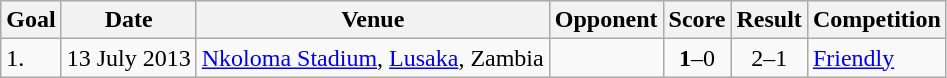<table class="wikitable plainrowheaders sortable">
<tr>
<th>Goal</th>
<th>Date</th>
<th>Venue</th>
<th>Opponent</th>
<th>Score</th>
<th>Result</th>
<th>Competition</th>
</tr>
<tr>
<td>1.</td>
<td>13 July 2013</td>
<td><a href='#'>Nkoloma Stadium</a>, <a href='#'>Lusaka</a>, Zambia</td>
<td></td>
<td align=center><strong>1</strong>–0</td>
<td align=center>2–1</td>
<td><a href='#'>Friendly</a></td>
</tr>
</table>
